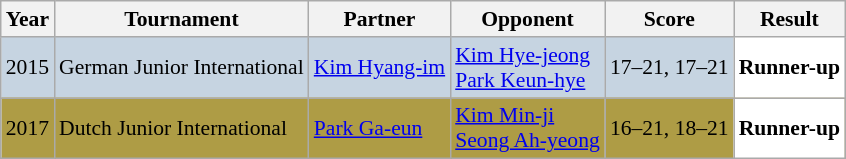<table class="sortable wikitable" style="font-size: 90%;">
<tr>
<th>Year</th>
<th>Tournament</th>
<th>Partner</th>
<th>Opponent</th>
<th>Score</th>
<th>Result</th>
</tr>
<tr style="background:#C6D4E1">
<td align="center">2015</td>
<td align="left">German Junior International</td>
<td align="left"> <a href='#'>Kim Hyang-im</a></td>
<td align="left"> <a href='#'>Kim Hye-jeong</a><br> <a href='#'>Park Keun-hye</a></td>
<td align="left">17–21, 17–21</td>
<td style="text-align:left; background:white"> <strong>Runner-up</strong></td>
</tr>
<tr style="background:#AE9C45">
<td align="center">2017</td>
<td align="left">Dutch Junior International</td>
<td align="left"> <a href='#'>Park Ga-eun</a></td>
<td align="left"> <a href='#'>Kim Min-ji</a><br> <a href='#'>Seong Ah-yeong</a></td>
<td align="left">16–21, 18–21</td>
<td style="text-align:left; background:white"> <strong>Runner-up</strong></td>
</tr>
</table>
